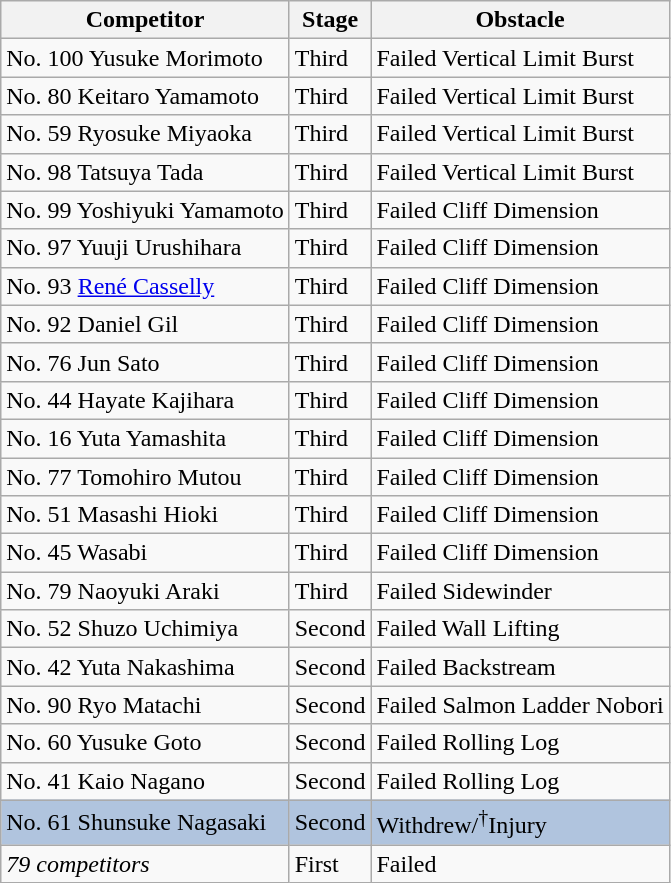<table class="wikitable">
<tr>
<th>Competitor</th>
<th>Stage</th>
<th>Obstacle</th>
</tr>
<tr>
<td>No. 100 Yusuke Morimoto</td>
<td>Third</td>
<td>Failed Vertical Limit Burst</td>
</tr>
<tr>
<td>No. 80 Keitaro Yamamoto</td>
<td>Third</td>
<td>Failed Vertical Limit Burst</td>
</tr>
<tr>
<td>No. 59 Ryosuke Miyaoka</td>
<td>Third</td>
<td>Failed Vertical Limit Burst</td>
</tr>
<tr>
<td>No. 98 Tatsuya Tada</td>
<td>Third</td>
<td>Failed Vertical Limit Burst</td>
</tr>
<tr>
<td>No. 99 Yoshiyuki Yamamoto</td>
<td>Third</td>
<td>Failed Cliff Dimension</td>
</tr>
<tr>
<td>No. 97 Yuuji Urushihara</td>
<td>Third</td>
<td>Failed Cliff Dimension</td>
</tr>
<tr>
<td>No. 93 <a href='#'>René Casselly</a></td>
<td>Third</td>
<td>Failed Cliff Dimension</td>
</tr>
<tr>
<td>No. 92 Daniel Gil</td>
<td>Third</td>
<td>Failed Cliff Dimension</td>
</tr>
<tr>
<td>No. 76 Jun Sato</td>
<td>Third</td>
<td>Failed Cliff Dimension</td>
</tr>
<tr>
<td>No. 44 Hayate Kajihara</td>
<td>Third</td>
<td>Failed Cliff Dimension</td>
</tr>
<tr>
<td>No. 16 Yuta Yamashita</td>
<td>Third</td>
<td>Failed Cliff Dimension</td>
</tr>
<tr>
<td>No. 77 Tomohiro Mutou</td>
<td>Third</td>
<td>Failed Cliff Dimension</td>
</tr>
<tr>
<td>No. 51 Masashi Hioki</td>
<td>Third</td>
<td>Failed Cliff Dimension</td>
</tr>
<tr>
<td>No. 45 Wasabi</td>
<td>Third</td>
<td>Failed Cliff Dimension</td>
</tr>
<tr>
<td>No. 79 Naoyuki Araki</td>
<td>Third</td>
<td>Failed Sidewinder</td>
</tr>
<tr>
<td>No. 52 Shuzo Uchimiya</td>
<td>Second</td>
<td>Failed Wall Lifting</td>
</tr>
<tr>
<td>No. 42 Yuta Nakashima</td>
<td>Second</td>
<td>Failed Backstream</td>
</tr>
<tr>
<td>No. 90 Ryo Matachi</td>
<td>Second</td>
<td>Failed Salmon Ladder Nobori</td>
</tr>
<tr>
<td>No. 60 Yusuke Goto</td>
<td>Second</td>
<td>Failed Rolling Log</td>
</tr>
<tr>
<td>No. 41 Kaio Nagano</td>
<td>Second</td>
<td>Failed Rolling Log</td>
</tr>
<tr bgcolor="lightsteelblue">
<td>No. 61 Shunsuke Nagasaki</td>
<td>Second</td>
<td>Withdrew/<sup>†</sup>Injury</td>
</tr>
<tr>
<td><em>79 competitors</em></td>
<td>First</td>
<td>Failed</td>
</tr>
</table>
